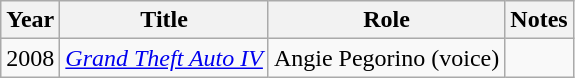<table class="wikitable sortable">
<tr>
<th>Year</th>
<th>Title</th>
<th>Role</th>
<th>Notes</th>
</tr>
<tr>
<td>2008</td>
<td><em><a href='#'>Grand Theft Auto IV</a></em></td>
<td>Angie Pegorino (voice)</td>
<td></td>
</tr>
</table>
